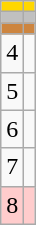<table class="wikitable">
<tr style="background:gold;">
<td align=center></td>
<td></td>
</tr>
<tr style="background:silver;">
<td align=center></td>
<td></td>
</tr>
<tr style="background:peru;">
<td align=center></td>
<td></td>
</tr>
<tr>
<td align=center>4</td>
<td></td>
</tr>
<tr>
<td align=center>5</td>
<td></td>
</tr>
<tr>
<td align=center>6</td>
<td></td>
</tr>
<tr>
<td align=center>7</td>
<td></td>
</tr>
<tr style="background:#fcc;">
<td align=center>8</td>
<td></td>
</tr>
</table>
